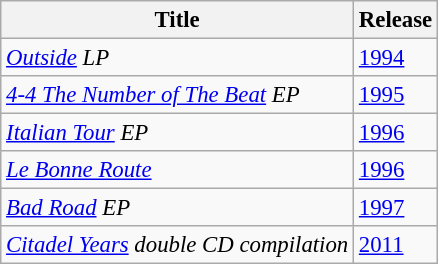<table class="wikitable" style="font-size: 95%;">
<tr>
<th>Title</th>
<th>Release</th>
</tr>
<tr>
<td><em><a href='#'>Outside</a> LP</em></td>
<td><a href='#'>1994</a></td>
</tr>
<tr>
<td><em><a href='#'>4-4 The Number of The Beat</a> EP</em></td>
<td><a href='#'>1995</a></td>
</tr>
<tr>
<td><em><a href='#'>Italian Tour</a> EP</em></td>
<td><a href='#'>1996</a></td>
</tr>
<tr>
<td><em><a href='#'>Le Bonne Route</a></em></td>
<td><a href='#'>1996</a></td>
</tr>
<tr>
<td><em><a href='#'>Bad Road</a> EP</em></td>
<td><a href='#'>1997</a></td>
</tr>
<tr>
<td><em><a href='#'>Citadel Years</a> double CD compilation</em></td>
<td><a href='#'>2011</a></td>
</tr>
</table>
